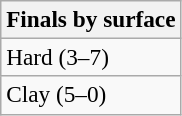<table class=wikitable style=font-size:97%>
<tr>
<th>Finals by surface</th>
</tr>
<tr>
<td>Hard (3–7)</td>
</tr>
<tr>
<td>Clay (5–0)</td>
</tr>
</table>
